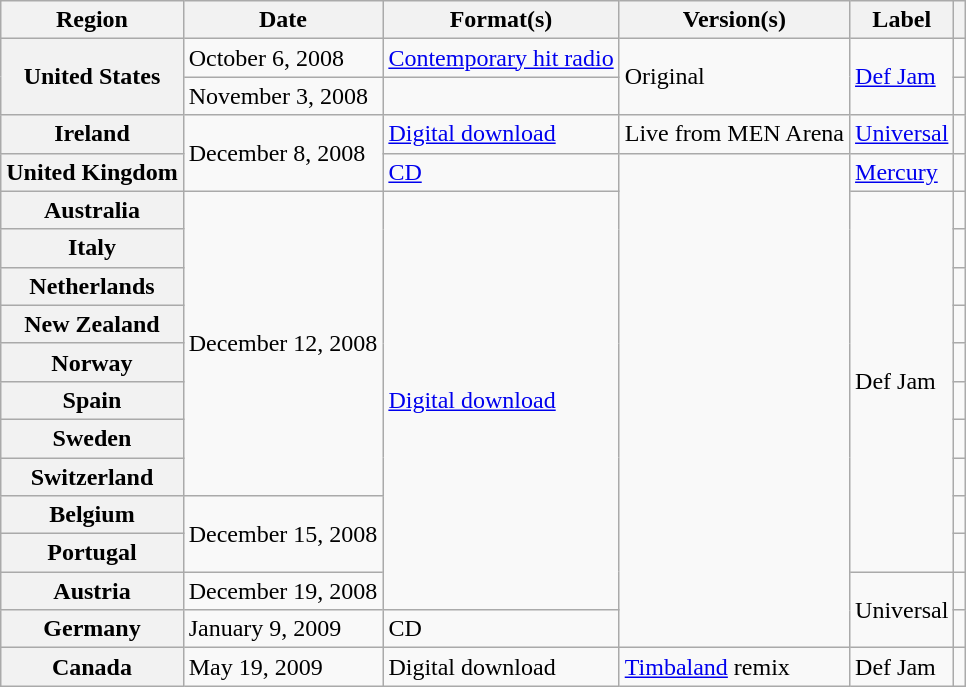<table class="wikitable plainrowheaders">
<tr>
<th scope="col">Region</th>
<th scope="col">Date</th>
<th scope="col">Format(s)</th>
<th scope="col">Version(s)</th>
<th scope="col">Label</th>
<th scope="col"></th>
</tr>
<tr>
<th scope="row" rowspan="2">United States</th>
<td>October 6, 2008</td>
<td><a href='#'>Contemporary hit radio</a></td>
<td rowspan="2">Original</td>
<td rowspan="2"><a href='#'>Def Jam</a></td>
<td align="center"></td>
</tr>
<tr>
<td>November 3, 2008</td>
<td></td>
<td align="center"></td>
</tr>
<tr>
<th scope="row">Ireland</th>
<td rowspan="2">December 8, 2008</td>
<td><a href='#'>Digital download</a></td>
<td>Live from MEN Arena</td>
<td><a href='#'>Universal</a></td>
<td align="center"></td>
</tr>
<tr>
<th scope="row">United Kingdom</th>
<td><a href='#'>CD</a></td>
<td rowspan="13"></td>
<td><a href='#'>Mercury</a></td>
<td align="center"></td>
</tr>
<tr>
<th scope="row">Australia</th>
<td rowspan="8">December 12, 2008</td>
<td rowspan="11"><a href='#'>Digital download</a></td>
<td rowspan="10">Def Jam</td>
<td align="center"></td>
</tr>
<tr>
<th scope="row">Italy</th>
<td align="center"></td>
</tr>
<tr>
<th scope="row">Netherlands</th>
<td align="center"></td>
</tr>
<tr>
<th scope="row">New Zealand</th>
<td align="center"></td>
</tr>
<tr>
<th scope="row">Norway</th>
<td align="center"></td>
</tr>
<tr>
<th scope="row">Spain</th>
<td align="center"></td>
</tr>
<tr>
<th scope="row">Sweden</th>
<td align="center"></td>
</tr>
<tr>
<th scope="row">Switzerland</th>
<td align="center"></td>
</tr>
<tr>
<th scope="row">Belgium</th>
<td rowspan="2">December 15, 2008</td>
<td align="center"></td>
</tr>
<tr>
<th scope="row">Portugal</th>
<td align="center"></td>
</tr>
<tr>
<th scope="row">Austria</th>
<td>December 19, 2008</td>
<td rowspan="2">Universal</td>
<td align="center"></td>
</tr>
<tr>
<th scope="row">Germany</th>
<td>January 9, 2009</td>
<td>CD</td>
<td align="center"></td>
</tr>
<tr>
<th scope="row">Canada</th>
<td>May 19, 2009</td>
<td>Digital download</td>
<td><a href='#'>Timbaland</a> remix</td>
<td>Def Jam</td>
<td align="center"></td>
</tr>
</table>
